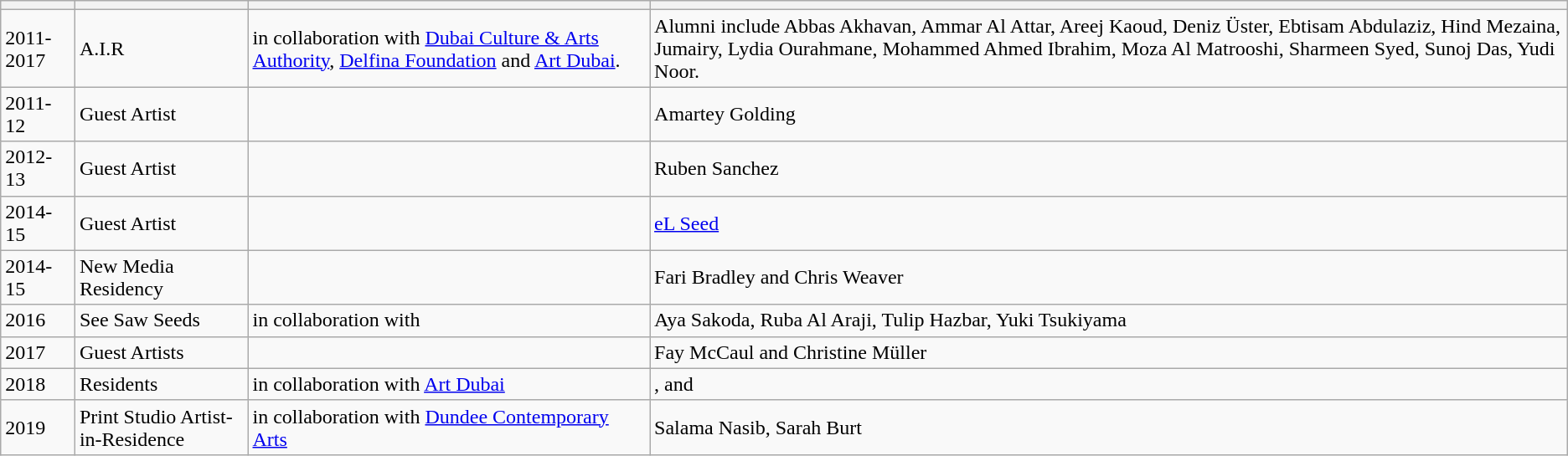<table class="wikitable">
<tr>
<th></th>
<th></th>
<th></th>
<th></th>
</tr>
<tr>
<td>2011-2017</td>
<td>A.I.R</td>
<td>in collaboration with <a href='#'>Dubai Culture & Arts Authority</a>, <a href='#'>Delfina Foundation</a> and <a href='#'>Art Dubai</a>.</td>
<td>Alumni include Abbas Akhavan, Ammar Al Attar, Areej Kaoud, Deniz Üster, Ebtisam Abdulaziz, Hind Mezaina, Jumairy, Lydia Ourahmane, Mohammed Ahmed Ibrahim, Moza Al Matrooshi, Sharmeen Syed, Sunoj Das, Yudi Noor.</td>
</tr>
<tr>
<td>2011-12</td>
<td>Guest Artist</td>
<td></td>
<td>Amartey Golding</td>
</tr>
<tr>
<td>2012-13</td>
<td>Guest Artist</td>
<td></td>
<td>Ruben Sanchez</td>
</tr>
<tr>
<td>2014-15</td>
<td>Guest Artist</td>
<td></td>
<td><a href='#'>eL Seed</a></td>
</tr>
<tr>
<td>2014-15</td>
<td>New Media Residency</td>
<td></td>
<td>Fari Bradley and Chris Weaver</td>
</tr>
<tr>
<td>2016</td>
<td>See Saw Seeds</td>
<td>in collaboration with </td>
<td>Aya Sakoda, Ruba Al Araji, Tulip Hazbar, Yuki Tsukiyama</td>
</tr>
<tr>
<td>2017</td>
<td>Guest Artists</td>
<td></td>
<td>Fay McCaul and Christine Müller </td>
</tr>
<tr>
<td>2018</td>
<td>Residents</td>
<td>in collaboration with <a href='#'>Art Dubai</a></td>
<td>,  and </td>
</tr>
<tr>
<td>2019</td>
<td>Print Studio Artist-in-Residence</td>
<td>in collaboration with <a href='#'>Dundee Contemporary Arts</a></td>
<td>Salama Nasib, Sarah Burt</td>
</tr>
</table>
